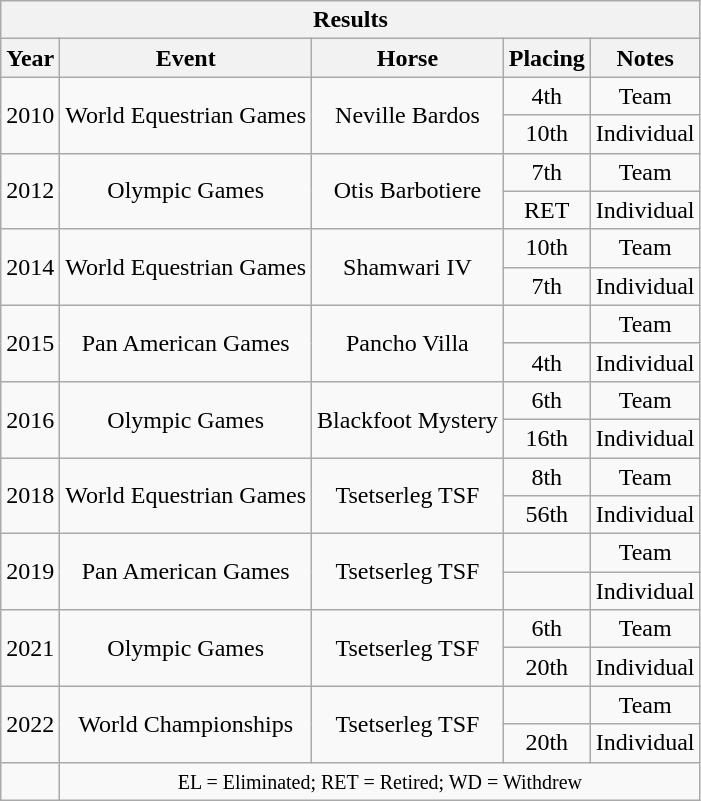<table class="wikitable" style="text-align:center">
<tr>
<th colspan="5" align="center"><strong>Results</strong></th>
</tr>
<tr>
<th>Year</th>
<th>Event</th>
<th>Horse</th>
<th>Placing</th>
<th>Notes</th>
</tr>
<tr>
<td rowspan="2">2010</td>
<td rowspan="2">World Equestrian Games</td>
<td rowspan="2">Neville Bardos</td>
<td>4th</td>
<td>Team</td>
</tr>
<tr>
<td>10th</td>
<td>Individual</td>
</tr>
<tr>
<td rowspan="2">2012</td>
<td rowspan="2">Olympic Games</td>
<td rowspan="2">Otis Barbotiere</td>
<td>7th</td>
<td>Team</td>
</tr>
<tr>
<td>RET</td>
<td>Individual</td>
</tr>
<tr>
<td rowspan="2">2014</td>
<td rowspan="2">World Equestrian Games</td>
<td rowspan="2">Shamwari IV</td>
<td>10th</td>
<td>Team</td>
</tr>
<tr>
<td>7th</td>
<td>Individual</td>
</tr>
<tr>
<td rowspan="2">2015</td>
<td rowspan="2">Pan American Games</td>
<td rowspan="2">Pancho Villa</td>
<td></td>
<td>Team</td>
</tr>
<tr>
<td>4th</td>
<td>Individual</td>
</tr>
<tr>
<td rowspan="2">2016</td>
<td rowspan="2">Olympic Games</td>
<td rowspan="2">Blackfoot Mystery</td>
<td>6th</td>
<td>Team</td>
</tr>
<tr>
<td>16th</td>
<td>Individual</td>
</tr>
<tr>
<td rowspan="2">2018</td>
<td rowspan="2">World Equestrian Games</td>
<td rowspan="2">Tsetserleg TSF</td>
<td>8th</td>
<td>Team</td>
</tr>
<tr>
<td>56th</td>
<td>Individual</td>
</tr>
<tr>
<td rowspan="2">2019</td>
<td rowspan="2">Pan American Games</td>
<td rowspan="2">Tsetserleg TSF</td>
<td></td>
<td>Team</td>
</tr>
<tr>
<td></td>
<td>Individual</td>
</tr>
<tr>
<td rowspan="2">2021</td>
<td rowspan="2">Olympic Games</td>
<td rowspan="2">Tsetserleg TSF</td>
<td>6th</td>
<td>Team</td>
</tr>
<tr>
<td>20th</td>
<td>Individual</td>
</tr>
<tr>
<td rowspan="2">2022</td>
<td rowspan="2">World Championships</td>
<td rowspan="2">Tsetserleg TSF</td>
<td></td>
<td>Team</td>
</tr>
<tr>
<td>20th</td>
<td>Individual</td>
</tr>
<tr>
<td></td>
<td colspan="4"><small>EL = Eliminated; RET = Retired; WD = Withdrew </small></td>
</tr>
</table>
